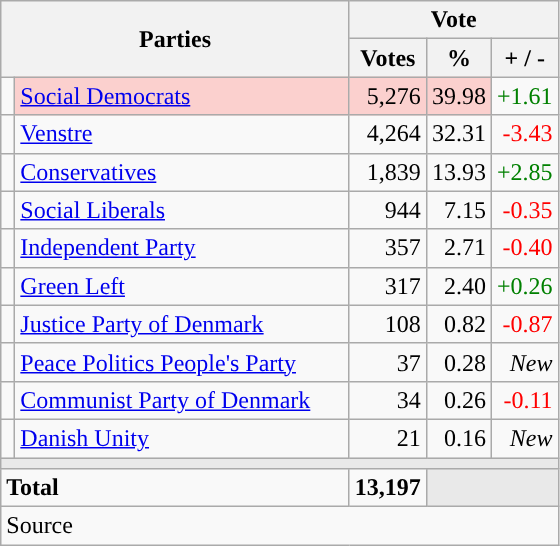<table class="wikitable" style="text-align:right;">
<tr>
<th style="text-align:centre;" rowspan="2" colspan="2" width="225">Parties</th>
<th colspan="3">Vote</th>
</tr>
<tr>
<th width="15">Votes</th>
<th width="15">%</th>
<th width="15">+ / -</th>
</tr>
<tr>
<td width="2" style="color:inherit;background:"></td>
<td bgcolor=#fbd0ce  align="left"><a href='#'>Social Democrats</a></td>
<td bgcolor=#fbd0ce>5,276</td>
<td bgcolor=#fbd0ce>39.98</td>
<td style=color:green;>+1.61</td>
</tr>
<tr>
<td width="2" style="color:inherit;background:"></td>
<td align="left"><a href='#'>Venstre</a></td>
<td>4,264</td>
<td>32.31</td>
<td style=color:red;>-3.43</td>
</tr>
<tr>
<td width="2" style="color:inherit;background:"></td>
<td align="left"><a href='#'>Conservatives</a></td>
<td>1,839</td>
<td>13.93</td>
<td style=color:green;>+2.85</td>
</tr>
<tr>
<td width="2" style="color:inherit;background:"></td>
<td align="left"><a href='#'>Social Liberals</a></td>
<td>944</td>
<td>7.15</td>
<td style=color:red;>-0.35</td>
</tr>
<tr>
<td width="2" style="color:inherit;background:"></td>
<td align="left"><a href='#'>Independent Party</a></td>
<td>357</td>
<td>2.71</td>
<td style=color:red;>-0.40</td>
</tr>
<tr>
<td width="2" style="color:inherit;background:"></td>
<td align="left"><a href='#'>Green Left</a></td>
<td>317</td>
<td>2.40</td>
<td style=color:green;>+0.26</td>
</tr>
<tr>
<td width="2" style="color:inherit;background:"></td>
<td align="left"><a href='#'>Justice Party of Denmark</a></td>
<td>108</td>
<td>0.82</td>
<td style=color:red;>-0.87</td>
</tr>
<tr>
<td width="2" style="color:inherit;background:"></td>
<td align="left"><a href='#'>Peace Politics People's Party</a></td>
<td>37</td>
<td>0.28</td>
<td><em>New</em></td>
</tr>
<tr>
<td width="2" style="color:inherit;background:"></td>
<td align="left"><a href='#'>Communist Party of Denmark</a></td>
<td>34</td>
<td>0.26</td>
<td style=color:red;>-0.11</td>
</tr>
<tr>
<td width="2" style="color:inherit;background:"></td>
<td align="left"><a href='#'>Danish Unity</a></td>
<td>21</td>
<td>0.16</td>
<td><em>New</em></td>
</tr>
<tr>
<td colspan="7" bgcolor="#E9E9E9"></td>
</tr>
<tr>
<td align="left" colspan="2"><strong>Total</strong></td>
<td><strong>13,197</strong></td>
<td bgcolor="#E9E9E9" colspan="2"></td>
</tr>
<tr>
<td align="left" colspan="6">Source</td>
</tr>
</table>
